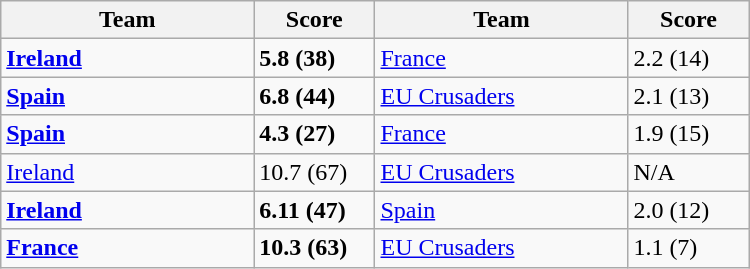<table class="wikitable" width=500>
<tr>
<th width=25%>Team</th>
<th width=12%>Score</th>
<th width=25%>Team</th>
<th width=12%>Score</th>
</tr>
<tr style="vertical-align: top;">
<td> <strong><a href='#'>Ireland</a></strong></td>
<td><strong>5.8 (38)</strong></td>
<td> <a href='#'>France</a></td>
<td>2.2 (14)</td>
</tr>
<tr>
<td> <strong><a href='#'>Spain</a></strong></td>
<td><strong>6.8 (44)</strong></td>
<td> <a href='#'>EU Crusaders</a></td>
<td>2.1 (13)</td>
</tr>
<tr>
<td> <strong><a href='#'>Spain</a></strong></td>
<td><strong>4.3 (27)</strong></td>
<td> <a href='#'>France</a></td>
<td>1.9 (15)</td>
</tr>
<tr>
<td> <a href='#'>Ireland</a></td>
<td>10.7 (67)</td>
<td> <a href='#'>EU Crusaders</a></td>
<td>N/A</td>
</tr>
<tr>
<td> <strong><a href='#'>Ireland</a></strong></td>
<td><strong>6.11 (47)</strong></td>
<td> <a href='#'>Spain</a></td>
<td>2.0 (12)</td>
</tr>
<tr>
<td> <strong><a href='#'>France</a></strong></td>
<td><strong>10.3 (63)</strong></td>
<td> <a href='#'>EU Crusaders</a></td>
<td>1.1 (7)</td>
</tr>
</table>
